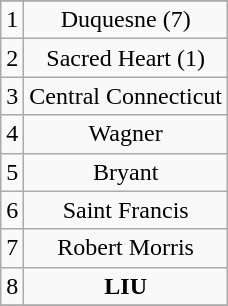<table class="wikitable">
<tr align="center">
</tr>
<tr align="center">
<td>1</td>
<td>Duquesne (7)</td>
</tr>
<tr align="center">
<td>2</td>
<td>Sacred Heart (1)</td>
</tr>
<tr align="center">
<td>3</td>
<td>Central Connecticut</td>
</tr>
<tr align="center">
<td>4</td>
<td>Wagner</td>
</tr>
<tr align="center">
<td>5</td>
<td>Bryant</td>
</tr>
<tr align="center">
<td>6</td>
<td>Saint Francis</td>
</tr>
<tr align="center">
<td>7</td>
<td>Robert Morris</td>
</tr>
<tr align="center">
<td>8</td>
<td><strong>LIU</strong></td>
</tr>
<tr>
</tr>
</table>
